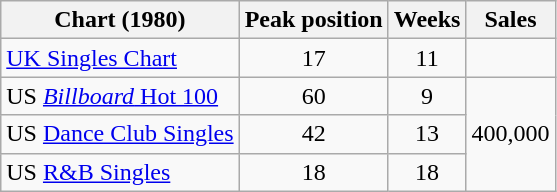<table class="wikitable sortable" style="text-align:center">
<tr>
<th align="left">Chart (1980)</th>
<th align="center">Peak position</th>
<th>Weeks</th>
<th>Sales</th>
</tr>
<tr>
<td align="left"><a href='#'>UK Singles Chart</a></td>
<td align="center">17</td>
<td>11</td>
<td></td>
</tr>
<tr>
<td align="left">US <a href='#'><em>Billboard</em> Hot 100</a></td>
<td align="center">60</td>
<td>9</td>
<td rowspan="3">400,000</td>
</tr>
<tr>
<td align="left">US <a href='#'>Dance Club Singles</a></td>
<td align="center">42</td>
<td>13</td>
</tr>
<tr>
<td align="left">US <a href='#'>R&B Singles</a></td>
<td align="center">18</td>
<td>18</td>
</tr>
</table>
